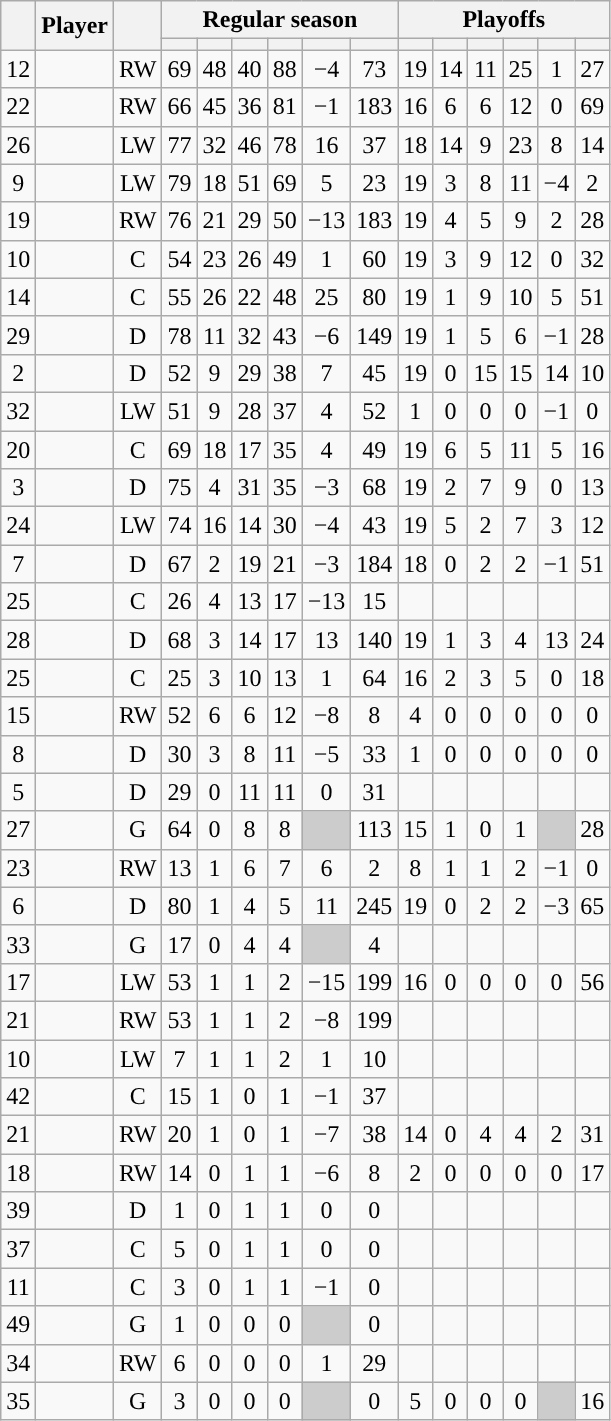<table class="wikitable sortable plainrowheaders" style="text-align:center;">
<tr>
<th scope="col" data-sort-type="number" rowspan="2"></th>
<th scope="col" rowspan="2">Player</th>
<th scope="col" rowspan="2"></th>
<th scope=colgroup colspan=6>Regular season</th>
<th scope=colgroup colspan=6>Playoffs</th>
</tr>
<tr>
<th scope="col" data-sort-type="number"></th>
<th scope="col" data-sort-type="number"></th>
<th scope="col" data-sort-type="number"></th>
<th scope="col" data-sort-type="number"></th>
<th scope="col" data-sort-type="number"></th>
<th scope="col" data-sort-type="number"></th>
<th scope="col" data-sort-type="number"></th>
<th scope="col" data-sort-type="number"></th>
<th scope="col" data-sort-type="number"></th>
<th scope="col" data-sort-type="number"></th>
<th scope="col" data-sort-type="number"></th>
<th scope="col" data-sort-type="number"></th>
</tr>
<tr>
<td scope="row">12</td>
<td align="left"></td>
<td>RW</td>
<td>69</td>
<td>48</td>
<td>40</td>
<td>88</td>
<td>−4</td>
<td>73</td>
<td>19</td>
<td>14</td>
<td>11</td>
<td>25</td>
<td>1</td>
<td>27</td>
</tr>
<tr>
<td scope="row">22</td>
<td align="left"></td>
<td>RW</td>
<td>66</td>
<td>45</td>
<td>36</td>
<td>81</td>
<td>−1</td>
<td>183</td>
<td>16</td>
<td>6</td>
<td>6</td>
<td>12</td>
<td>0</td>
<td>69</td>
</tr>
<tr>
<td scope="row">26</td>
<td align="left"></td>
<td>LW</td>
<td>77</td>
<td>32</td>
<td>46</td>
<td>78</td>
<td>16</td>
<td>37</td>
<td>18</td>
<td>14</td>
<td>9</td>
<td>23</td>
<td>8</td>
<td>14</td>
</tr>
<tr>
<td scope="row">9</td>
<td align="left"></td>
<td>LW</td>
<td>79</td>
<td>18</td>
<td>51</td>
<td>69</td>
<td>5</td>
<td>23</td>
<td>19</td>
<td>3</td>
<td>8</td>
<td>11</td>
<td>−4</td>
<td>2</td>
</tr>
<tr>
<td scope="row">19</td>
<td align="left"></td>
<td>RW</td>
<td>76</td>
<td>21</td>
<td>29</td>
<td>50</td>
<td>−13</td>
<td>183</td>
<td>19</td>
<td>4</td>
<td>5</td>
<td>9</td>
<td>2</td>
<td>28</td>
</tr>
<tr>
<td scope="row">10</td>
<td align="left"></td>
<td>C</td>
<td>54</td>
<td>23</td>
<td>26</td>
<td>49</td>
<td>1</td>
<td>60</td>
<td>19</td>
<td>3</td>
<td>9</td>
<td>12</td>
<td>0</td>
<td>32</td>
</tr>
<tr>
<td scope="row">14</td>
<td align="left"></td>
<td>C</td>
<td>55</td>
<td>26</td>
<td>22</td>
<td>48</td>
<td>25</td>
<td>80</td>
<td>19</td>
<td>1</td>
<td>9</td>
<td>10</td>
<td>5</td>
<td>51</td>
</tr>
<tr>
<td scope="row">29</td>
<td align="left"></td>
<td>D</td>
<td>78</td>
<td>11</td>
<td>32</td>
<td>43</td>
<td>−6</td>
<td>149</td>
<td>19</td>
<td>1</td>
<td>5</td>
<td>6</td>
<td>−1</td>
<td>28</td>
</tr>
<tr>
<td scope="row">2</td>
<td align="left"></td>
<td>D</td>
<td>52</td>
<td>9</td>
<td>29</td>
<td>38</td>
<td>7</td>
<td>45</td>
<td>19</td>
<td>0</td>
<td>15</td>
<td>15</td>
<td>14</td>
<td>10</td>
</tr>
<tr>
<td scope="row">32</td>
<td align="left"></td>
<td>LW</td>
<td>51</td>
<td>9</td>
<td>28</td>
<td>37</td>
<td>4</td>
<td>52</td>
<td>1</td>
<td>0</td>
<td>0</td>
<td>0</td>
<td>−1</td>
<td>0</td>
</tr>
<tr>
<td scope="row">20</td>
<td align="left"></td>
<td>C</td>
<td>69</td>
<td>18</td>
<td>17</td>
<td>35</td>
<td>4</td>
<td>49</td>
<td>19</td>
<td>6</td>
<td>5</td>
<td>11</td>
<td>5</td>
<td>16</td>
</tr>
<tr>
<td scope="row">3</td>
<td align="left"></td>
<td>D</td>
<td>75</td>
<td>4</td>
<td>31</td>
<td>35</td>
<td>−3</td>
<td>68</td>
<td>19</td>
<td>2</td>
<td>7</td>
<td>9</td>
<td>0</td>
<td>13</td>
</tr>
<tr>
<td scope="row">24</td>
<td align="left"></td>
<td>LW</td>
<td>74</td>
<td>16</td>
<td>14</td>
<td>30</td>
<td>−4</td>
<td>43</td>
<td>19</td>
<td>5</td>
<td>2</td>
<td>7</td>
<td>3</td>
<td>12</td>
</tr>
<tr>
<td scope="row">7</td>
<td align="left"></td>
<td>D</td>
<td>67</td>
<td>2</td>
<td>19</td>
<td>21</td>
<td>−3</td>
<td>184</td>
<td>18</td>
<td>0</td>
<td>2</td>
<td>2</td>
<td>−1</td>
<td>51</td>
</tr>
<tr>
<td scope="row">25</td>
<td align="left"></td>
<td>C</td>
<td>26</td>
<td>4</td>
<td>13</td>
<td>17</td>
<td>−13</td>
<td>15</td>
<td></td>
<td></td>
<td></td>
<td></td>
<td></td>
<td></td>
</tr>
<tr>
<td scope="row">28</td>
<td align="left"></td>
<td>D</td>
<td>68</td>
<td>3</td>
<td>14</td>
<td>17</td>
<td>13</td>
<td>140</td>
<td>19</td>
<td>1</td>
<td>3</td>
<td>4</td>
<td>13</td>
<td>24</td>
</tr>
<tr>
<td scope="row">25</td>
<td align="left"></td>
<td>C</td>
<td>25</td>
<td>3</td>
<td>10</td>
<td>13</td>
<td>1</td>
<td>64</td>
<td>16</td>
<td>2</td>
<td>3</td>
<td>5</td>
<td>0</td>
<td>18</td>
</tr>
<tr>
<td scope="row">15</td>
<td align="left"></td>
<td>RW</td>
<td>52</td>
<td>6</td>
<td>6</td>
<td>12</td>
<td>−8</td>
<td>8</td>
<td>4</td>
<td>0</td>
<td>0</td>
<td>0</td>
<td>0</td>
<td>0</td>
</tr>
<tr>
<td scope="row">8</td>
<td align="left"></td>
<td>D</td>
<td>30</td>
<td>3</td>
<td>8</td>
<td>11</td>
<td>−5</td>
<td>33</td>
<td>1</td>
<td>0</td>
<td>0</td>
<td>0</td>
<td>0</td>
<td>0</td>
</tr>
<tr>
<td scope="row">5</td>
<td align="left"></td>
<td>D</td>
<td>29</td>
<td>0</td>
<td>11</td>
<td>11</td>
<td>0</td>
<td>31</td>
<td></td>
<td></td>
<td></td>
<td></td>
<td></td>
<td></td>
</tr>
<tr>
<td scope="row">27</td>
<td align="left"></td>
<td>G</td>
<td>64</td>
<td>0</td>
<td>8</td>
<td>8</td>
<td style="background:#ccc"></td>
<td>113</td>
<td>15</td>
<td>1</td>
<td>0</td>
<td>1</td>
<td style="background:#ccc"></td>
<td>28</td>
</tr>
<tr>
<td scope="row">23</td>
<td align="left"></td>
<td>RW</td>
<td>13</td>
<td>1</td>
<td>6</td>
<td>7</td>
<td>6</td>
<td>2</td>
<td>8</td>
<td>1</td>
<td>1</td>
<td>2</td>
<td>−1</td>
<td>0</td>
</tr>
<tr>
<td scope="row">6</td>
<td align="left"></td>
<td>D</td>
<td>80</td>
<td>1</td>
<td>4</td>
<td>5</td>
<td>11</td>
<td>245</td>
<td>19</td>
<td>0</td>
<td>2</td>
<td>2</td>
<td>−3</td>
<td>65</td>
</tr>
<tr>
<td scope="row">33</td>
<td align="left"></td>
<td>G</td>
<td>17</td>
<td>0</td>
<td>4</td>
<td>4</td>
<td style="background:#ccc"></td>
<td>4</td>
<td></td>
<td></td>
<td></td>
<td></td>
<td></td>
<td></td>
</tr>
<tr>
<td scope="row">17</td>
<td align="left"></td>
<td>LW</td>
<td>53</td>
<td>1</td>
<td>1</td>
<td>2</td>
<td>−15</td>
<td>199</td>
<td>16</td>
<td>0</td>
<td>0</td>
<td>0</td>
<td>0</td>
<td>56</td>
</tr>
<tr>
<td scope="row">21</td>
<td align="left"></td>
<td>RW</td>
<td>53</td>
<td>1</td>
<td>1</td>
<td>2</td>
<td>−8</td>
<td>199</td>
<td></td>
<td></td>
<td></td>
<td></td>
<td></td>
<td></td>
</tr>
<tr>
<td scope="row">10</td>
<td align="left"></td>
<td>LW</td>
<td>7</td>
<td>1</td>
<td>1</td>
<td>2</td>
<td>1</td>
<td>10</td>
<td></td>
<td></td>
<td></td>
<td></td>
<td></td>
<td></td>
</tr>
<tr>
<td scope="row">42</td>
<td align="left"></td>
<td>C</td>
<td>15</td>
<td>1</td>
<td>0</td>
<td>1</td>
<td>−1</td>
<td>37</td>
<td></td>
<td></td>
<td></td>
<td></td>
<td></td>
<td></td>
</tr>
<tr>
<td scope="row">21</td>
<td align="left"></td>
<td>RW</td>
<td>20</td>
<td>1</td>
<td>0</td>
<td>1</td>
<td>−7</td>
<td>38</td>
<td>14</td>
<td>0</td>
<td>4</td>
<td>4</td>
<td>2</td>
<td>31</td>
</tr>
<tr>
<td scope="row">18</td>
<td align="left"></td>
<td>RW</td>
<td>14</td>
<td>0</td>
<td>1</td>
<td>1</td>
<td>−6</td>
<td>8</td>
<td>2</td>
<td>0</td>
<td>0</td>
<td>0</td>
<td>0</td>
<td>17</td>
</tr>
<tr>
<td scope="row">39</td>
<td align="left"></td>
<td>D</td>
<td>1</td>
<td>0</td>
<td>1</td>
<td>1</td>
<td>0</td>
<td>0</td>
<td></td>
<td></td>
<td></td>
<td></td>
<td></td>
<td></td>
</tr>
<tr>
<td scope="row">37</td>
<td align="left"></td>
<td>C</td>
<td>5</td>
<td>0</td>
<td>1</td>
<td>1</td>
<td>0</td>
<td>0</td>
<td></td>
<td></td>
<td></td>
<td></td>
<td></td>
<td></td>
</tr>
<tr>
<td scope="row">11</td>
<td align="left"></td>
<td>C</td>
<td>3</td>
<td>0</td>
<td>1</td>
<td>1</td>
<td>−1</td>
<td>0</td>
<td></td>
<td></td>
<td></td>
<td></td>
<td></td>
<td></td>
</tr>
<tr>
<td scope="row">49</td>
<td align="left"></td>
<td>G</td>
<td>1</td>
<td>0</td>
<td>0</td>
<td>0</td>
<td style="background:#ccc"></td>
<td>0</td>
<td></td>
<td></td>
<td></td>
<td></td>
<td></td>
<td></td>
</tr>
<tr>
<td scope="row">34</td>
<td align="left"></td>
<td>RW</td>
<td>6</td>
<td>0</td>
<td>0</td>
<td>0</td>
<td>1</td>
<td>29</td>
<td></td>
<td></td>
<td></td>
<td></td>
<td></td>
<td></td>
</tr>
<tr>
<td scope="row">35</td>
<td align="left"></td>
<td>G</td>
<td>3</td>
<td>0</td>
<td>0</td>
<td>0</td>
<td style="background:#ccc"></td>
<td>0</td>
<td>5</td>
<td>0</td>
<td>0</td>
<td>0</td>
<td style="background:#ccc"></td>
<td>16</td>
</tr>
</table>
